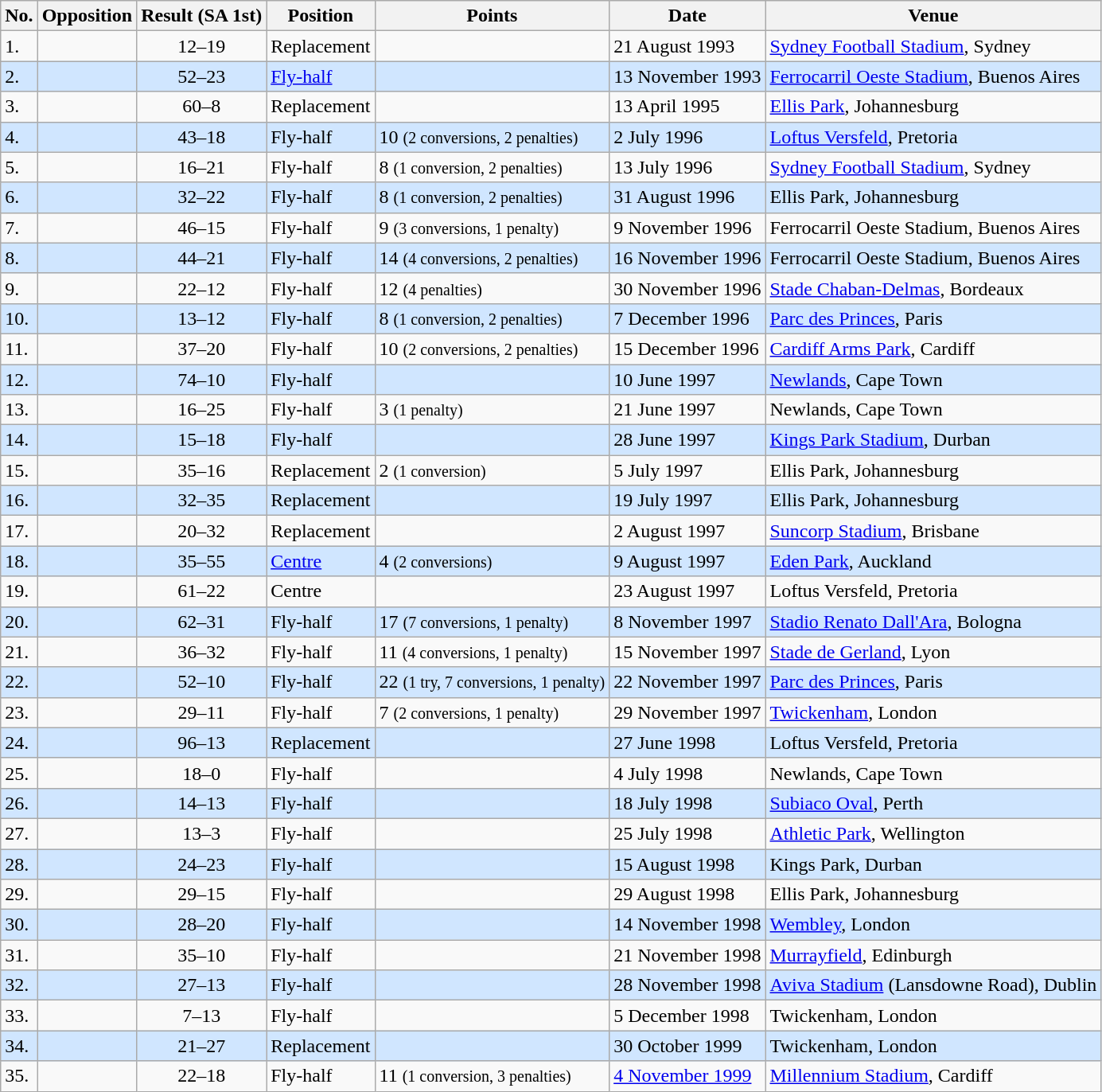<table class="wikitable sortable">
<tr>
<th>No.</th>
<th>Opposition</th>
<th>Result (SA 1st)</th>
<th>Position</th>
<th>Points</th>
<th>Date</th>
<th>Venue</th>
</tr>
<tr>
<td>1.</td>
<td></td>
<td align="center">12–19</td>
<td>Replacement</td>
<td></td>
<td>21 August 1993</td>
<td><a href='#'>Sydney Football Stadium</a>, Sydney</td>
</tr>
<tr style="background: #D0E6FF;">
<td>2.</td>
<td></td>
<td align="center">52–23</td>
<td><a href='#'>Fly-half</a></td>
<td></td>
<td>13 November 1993</td>
<td><a href='#'>Ferrocarril Oeste Stadium</a>, Buenos Aires</td>
</tr>
<tr>
<td>3.</td>
<td></td>
<td align="center">60–8</td>
<td>Replacement</td>
<td></td>
<td>13 April 1995</td>
<td><a href='#'>Ellis Park</a>, Johannesburg</td>
</tr>
<tr style="background: #D0E6FF;">
<td>4.</td>
<td></td>
<td align="center">43–18</td>
<td>Fly-half</td>
<td>10 <small>(2 conversions, 2 penalties)</small></td>
<td>2 July 1996</td>
<td><a href='#'>Loftus Versfeld</a>, Pretoria</td>
</tr>
<tr>
<td>5.</td>
<td></td>
<td align="center">16–21</td>
<td>Fly-half</td>
<td>8 <small>(1 conversion, 2 penalties)</small></td>
<td>13 July 1996</td>
<td><a href='#'>Sydney Football Stadium</a>, Sydney</td>
</tr>
<tr style="background: #D0E6FF;">
<td>6.</td>
<td></td>
<td align="center">32–22</td>
<td>Fly-half</td>
<td>8 <small>(1 conversion, 2 penalties)</small></td>
<td>31 August 1996</td>
<td>Ellis Park, Johannesburg</td>
</tr>
<tr>
<td>7.</td>
<td></td>
<td align="center">46–15</td>
<td>Fly-half</td>
<td>9 <small>(3 conversions, 1 penalty)</small></td>
<td>9 November 1996</td>
<td>Ferrocarril Oeste Stadium, Buenos Aires</td>
</tr>
<tr style="background: #D0E6FF;">
<td>8.</td>
<td></td>
<td align="center">44–21</td>
<td>Fly-half</td>
<td>14 <small>(4 conversions, 2 penalties)</small></td>
<td>16 November 1996</td>
<td>Ferrocarril Oeste Stadium, Buenos Aires</td>
</tr>
<tr>
<td>9.</td>
<td></td>
<td align="center">22–12</td>
<td>Fly-half</td>
<td>12 <small>(4 penalties)</small></td>
<td>30 November 1996</td>
<td><a href='#'>Stade Chaban-Delmas</a>, Bordeaux</td>
</tr>
<tr style="background: #D0E6FF;">
<td>10.</td>
<td></td>
<td align="center">13–12</td>
<td>Fly-half</td>
<td>8 <small>(1 conversion, 2 penalties)</small></td>
<td>7 December 1996</td>
<td><a href='#'>Parc des Princes</a>, Paris</td>
</tr>
<tr>
<td>11.</td>
<td></td>
<td align="center">37–20</td>
<td>Fly-half</td>
<td>10 <small>(2 conversions, 2 penalties)</small></td>
<td>15 December 1996</td>
<td><a href='#'>Cardiff Arms Park</a>, Cardiff</td>
</tr>
<tr style="background: #D0E6FF;">
<td>12.</td>
<td></td>
<td align="center">74–10</td>
<td>Fly-half</td>
<td></td>
<td>10 June 1997</td>
<td><a href='#'>Newlands</a>, Cape Town</td>
</tr>
<tr>
<td>13.</td>
<td></td>
<td align="center">16–25</td>
<td>Fly-half</td>
<td>3 <small>(1 penalty)</small></td>
<td>21 June 1997</td>
<td>Newlands, Cape Town</td>
</tr>
<tr style="background: #D0E6FF;">
<td>14.</td>
<td></td>
<td align="center">15–18</td>
<td>Fly-half</td>
<td></td>
<td>28 June 1997</td>
<td><a href='#'>Kings Park Stadium</a>, Durban</td>
</tr>
<tr>
<td>15.</td>
<td></td>
<td align="center">35–16</td>
<td>Replacement</td>
<td>2 <small>(1 conversion)</small></td>
<td>5 July 1997</td>
<td>Ellis Park, Johannesburg</td>
</tr>
<tr style="background: #D0E6FF;">
<td>16.</td>
<td></td>
<td align="center">32–35</td>
<td>Replacement</td>
<td></td>
<td>19 July 1997</td>
<td>Ellis Park, Johannesburg</td>
</tr>
<tr>
<td>17.</td>
<td></td>
<td align="center">20–32</td>
<td>Replacement</td>
<td></td>
<td>2 August 1997</td>
<td><a href='#'>Suncorp Stadium</a>, Brisbane</td>
</tr>
<tr style="background: #D0E6FF;">
<td>18.</td>
<td></td>
<td align="center">35–55</td>
<td><a href='#'>Centre</a></td>
<td>4 <small>(2 conversions)</small></td>
<td>9 August 1997</td>
<td><a href='#'>Eden Park</a>, Auckland</td>
</tr>
<tr>
<td>19.</td>
<td></td>
<td align="center">61–22</td>
<td>Centre</td>
<td></td>
<td>23 August 1997</td>
<td>Loftus Versfeld, Pretoria</td>
</tr>
<tr style="background: #D0E6FF;">
<td>20.</td>
<td></td>
<td align="center">62–31</td>
<td>Fly-half</td>
<td>17 <small>(7 conversions, 1 penalty)</small></td>
<td>8 November 1997</td>
<td><a href='#'>Stadio Renato Dall'Ara</a>, Bologna</td>
</tr>
<tr>
<td>21.</td>
<td></td>
<td align="center">36–32</td>
<td>Fly-half</td>
<td>11 <small>(4 conversions, 1 penalty)</small></td>
<td>15 November 1997</td>
<td><a href='#'>Stade de Gerland</a>, Lyon</td>
</tr>
<tr style="background: #D0E6FF;">
<td>22.</td>
<td></td>
<td align="center">52–10</td>
<td>Fly-half</td>
<td>22 <small>(1 try, 7 conversions, 1 penalty)</small></td>
<td>22 November 1997</td>
<td><a href='#'>Parc des Princes</a>, Paris</td>
</tr>
<tr>
<td>23.</td>
<td></td>
<td align="center">29–11</td>
<td>Fly-half</td>
<td>7 <small>(2 conversions, 1 penalty)</small></td>
<td>29 November 1997</td>
<td><a href='#'>Twickenham</a>, London</td>
</tr>
<tr style="background: #D0E6FF;">
<td>24.</td>
<td></td>
<td align="center">96–13</td>
<td>Replacement</td>
<td></td>
<td>27 June 1998</td>
<td>Loftus Versfeld, Pretoria</td>
</tr>
<tr>
<td>25.</td>
<td></td>
<td align="center">18–0</td>
<td>Fly-half</td>
<td></td>
<td>4 July 1998</td>
<td>Newlands, Cape Town</td>
</tr>
<tr style="background: #D0E6FF;">
<td>26.</td>
<td></td>
<td align="center">14–13</td>
<td>Fly-half</td>
<td></td>
<td>18 July 1998</td>
<td><a href='#'>Subiaco Oval</a>, Perth</td>
</tr>
<tr>
<td>27.</td>
<td></td>
<td align="center">13–3</td>
<td>Fly-half</td>
<td></td>
<td>25 July 1998</td>
<td><a href='#'>Athletic Park</a>, Wellington</td>
</tr>
<tr style="background: #D0E6FF;">
<td>28.</td>
<td></td>
<td align="center">24–23</td>
<td>Fly-half</td>
<td></td>
<td>15 August 1998</td>
<td>Kings Park, Durban</td>
</tr>
<tr>
<td>29.</td>
<td></td>
<td align="center">29–15</td>
<td>Fly-half</td>
<td></td>
<td>29 August 1998</td>
<td>Ellis Park, Johannesburg</td>
</tr>
<tr style="background: #D0E6FF;">
<td>30.</td>
<td></td>
<td align="center">28–20</td>
<td>Fly-half</td>
<td></td>
<td>14 November 1998</td>
<td><a href='#'>Wembley</a>, London</td>
</tr>
<tr>
<td>31.</td>
<td></td>
<td align="center">35–10</td>
<td>Fly-half</td>
<td></td>
<td>21 November 1998</td>
<td><a href='#'>Murrayfield</a>, Edinburgh</td>
</tr>
<tr style="background: #D0E6FF;">
<td>32.</td>
<td></td>
<td align="center">27–13</td>
<td>Fly-half</td>
<td></td>
<td>28 November 1998</td>
<td><a href='#'>Aviva Stadium</a> (Lansdowne Road), Dublin</td>
</tr>
<tr>
<td>33.</td>
<td></td>
<td align="center">7–13</td>
<td>Fly-half</td>
<td></td>
<td>5 December 1998</td>
<td>Twickenham, London</td>
</tr>
<tr style="background: #D0E6FF;">
<td>34.</td>
<td></td>
<td align="center">21–27</td>
<td>Replacement</td>
<td></td>
<td>30 October 1999</td>
<td>Twickenham, London</td>
</tr>
<tr>
<td>35.</td>
<td></td>
<td align="center">22–18</td>
<td>Fly-half</td>
<td>11 <small>(1 conversion, 3 penalties)</small></td>
<td><a href='#'>4 November 1999</a></td>
<td><a href='#'>Millennium Stadium</a>, Cardiff</td>
</tr>
</table>
